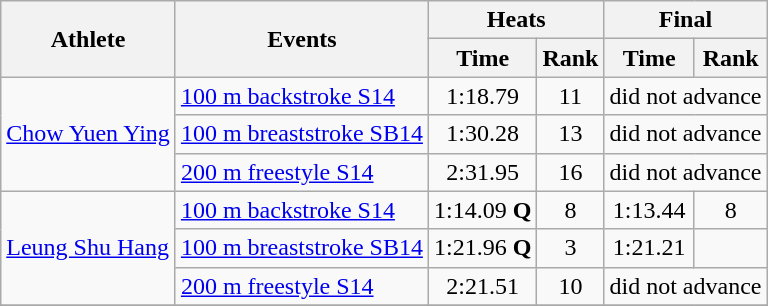<table class=wikitable>
<tr>
<th rowspan="2">Athlete</th>
<th rowspan="2">Events</th>
<th colspan="2">Heats</th>
<th colspan="2">Final</th>
</tr>
<tr>
<th>Time</th>
<th>Rank</th>
<th>Time</th>
<th>Rank</th>
</tr>
<tr>
<td rowspan="3"><a href='#'>Chow Yuen Ying</a></td>
<td><a href='#'>100 m backstroke S14</a></td>
<td align="center">1:18.79</td>
<td align="center">11</td>
<td align="center" colspan=2>did not advance</td>
</tr>
<tr>
<td><a href='#'>100 m breaststroke SB14</a></td>
<td align="center">1:30.28</td>
<td align="center">13</td>
<td align="center" colspan=2>did not advance</td>
</tr>
<tr>
<td><a href='#'>200 m freestyle S14</a></td>
<td align="center">2:31.95</td>
<td align="center">16</td>
<td align="center" colspan=2>did not advance</td>
</tr>
<tr>
<td rowspan="3"><a href='#'>Leung Shu Hang</a></td>
<td><a href='#'>100 m backstroke S14</a></td>
<td align="center">1:14.09 <strong>Q</strong></td>
<td align="center">8</td>
<td align="center">1:13.44</td>
<td align="center">8</td>
</tr>
<tr>
<td><a href='#'>100 m breaststroke SB14</a></td>
<td align="center">1:21.96 <strong>Q</strong></td>
<td align="center">3</td>
<td align="center">1:21.21</td>
<td align="center"></td>
</tr>
<tr>
<td><a href='#'>200 m freestyle S14</a></td>
<td align="center">2:21.51</td>
<td align="center">10</td>
<td align="center" colspan=2>did not advance</td>
</tr>
<tr>
</tr>
</table>
